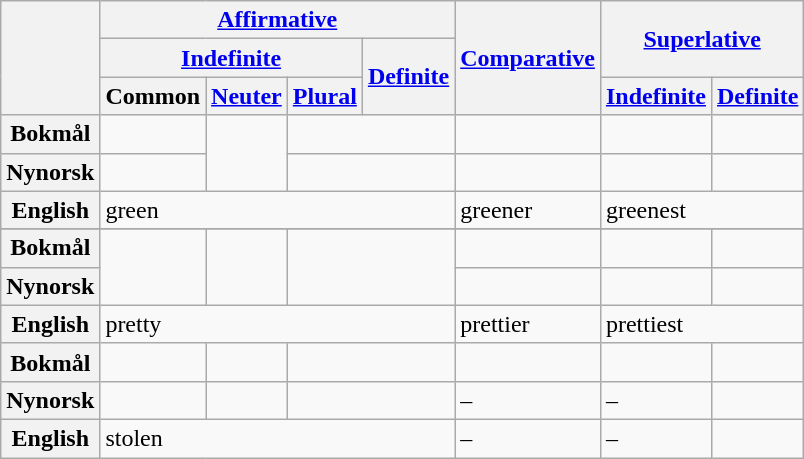<table class="wikitable">
<tr>
<th rowspan="3"></th>
<th colspan="4"><a href='#'>Affirmative</a></th>
<th rowspan="3"><a href='#'>Comparative</a></th>
<th colspan="2" rowspan="2"><a href='#'>Superlative</a></th>
</tr>
<tr>
<th colspan="3"><a href='#'>Indefinite</a></th>
<th rowspan="2"><a href='#'>Definite</a></th>
</tr>
<tr>
<th>Common</th>
<th><a href='#'>Neuter</a></th>
<th><a href='#'>Plural</a></th>
<th><a href='#'>Indefinite</a></th>
<th><a href='#'>Definite</a></th>
</tr>
<tr>
<th>Bokmål</th>
<td></td>
<td rowspan="2"></td>
<td colspan="2"></td>
<td></td>
<td></td>
<td></td>
</tr>
<tr>
<th>Nynorsk</th>
<td></td>
<td colspan="2"></td>
<td></td>
<td></td>
<td></td>
</tr>
<tr>
<th>English</th>
<td colspan="4">green</td>
<td>greener</td>
<td colspan="2">greenest</td>
</tr>
<tr>
</tr>
<tr>
<th>Bokmål</th>
<td rowspan="2"></td>
<td rowspan="2"></td>
<td colspan="2" rowspan="2"></td>
<td></td>
<td></td>
<td></td>
</tr>
<tr>
<th>Nynorsk</th>
<td></td>
<td></td>
<td></td>
</tr>
<tr>
<th>English</th>
<td colspan="4">pretty</td>
<td>prettier</td>
<td colspan="2">prettiest</td>
</tr>
<tr>
<th>Bokmål</th>
<td></td>
<td></td>
<td colspan="2"></td>
<td></td>
<td></td>
<td></td>
</tr>
<tr>
<th>Nynorsk</th>
<td></td>
<td></td>
<td colspan="2"></td>
<td>–</td>
<td>–</td>
<td></td>
</tr>
<tr>
<th>English</th>
<td colspan="4">stolen</td>
<td>–</td>
<td>–</td>
<td></td>
</tr>
</table>
